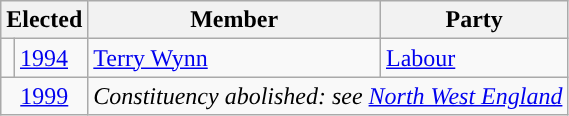<table class="wikitable">
<tr>
<th colspan = "2">Elected</th>
<th>Member</th>
<th>Party</th>
</tr>
<tr>
<td style="background-color: "></td>
<td><a href='#'>1994</a></td>
<td><a href='#'>Terry Wynn</a></td>
<td><a href='#'>Labour</a></td>
</tr>
<tr>
<td colspan="2" align="center"><a href='#'>1999</a></td>
<td colspan="2"><em>Constituency abolished: see <a href='#'>North West England</a></em></td>
</tr>
</table>
